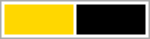<table style=" width: 100px; border: 1px solid #aaaaaa">
<tr>
<td style="background-color:gold"> </td>
<td style="background-color:black"> </td>
</tr>
</table>
